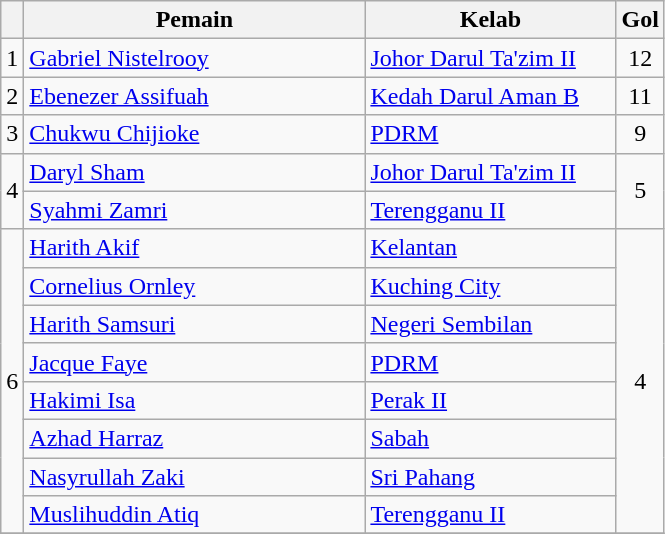<table class="wikitable" style="text-align:center">
<tr>
<th></th>
<th width=220>Pemain</th>
<th width=160>Kelab</th>
<th>Gol</th>
</tr>
<tr>
<td rowspan="1">1</td>
<td style="text-align:left;"> <a href='#'>Gabriel Nistelrooy</a></td>
<td style="text-align:left;"><a href='#'>Johor Darul Ta'zim II</a></td>
<td rowspan="1">12</td>
</tr>
<tr>
<td rowspan="1">2</td>
<td style="text-align:left;"> <a href='#'>Ebenezer Assifuah</a></td>
<td style="text-align:left;"><a href='#'>Kedah Darul Aman B</a></td>
<td rowspan="1">11</td>
</tr>
<tr>
<td rowspan="1">3</td>
<td style="text-align:left;"> <a href='#'>Chukwu Chijioke</a></td>
<td style="text-align:left;"><a href='#'>PDRM</a></td>
<td rowspan="1">9</td>
</tr>
<tr>
<td rowspan="2">4</td>
<td style="text-align:left;"> <a href='#'>Daryl Sham</a></td>
<td style="text-align:left;"><a href='#'>Johor Darul Ta'zim II</a></td>
<td rowspan="2">5</td>
</tr>
<tr>
<td style="text-align:left;"> <a href='#'>Syahmi Zamri</a></td>
<td style="text-align:left;"><a href='#'>Terengganu II</a></td>
</tr>
<tr>
<td rowspan="8">6</td>
<td style="text-align:left;"> <a href='#'>Harith Akif</a></td>
<td style="text-align:left;"><a href='#'>Kelantan</a></td>
<td rowspan="8">4</td>
</tr>
<tr>
<td style="text-align:left;"> <a href='#'>Cornelius Ornley</a></td>
<td style="text-align:left;"><a href='#'>Kuching City</a></td>
</tr>
<tr>
<td style="text-align:left;"> <a href='#'>Harith Samsuri</a></td>
<td style="text-align:left;"><a href='#'>Negeri Sembilan</a></td>
</tr>
<tr>
<td style="text-align:left;"> <a href='#'>Jacque Faye</a></td>
<td style="text-align:left;"><a href='#'>PDRM</a></td>
</tr>
<tr>
<td style="text-align:left;"> <a href='#'>Hakimi Isa</a></td>
<td style="text-align:left;"><a href='#'>Perak II</a></td>
</tr>
<tr>
<td style="text-align:left;"> <a href='#'>Azhad Harraz</a></td>
<td style="text-align:left;"><a href='#'>Sabah</a></td>
</tr>
<tr>
<td style="text-align:left;"> <a href='#'>Nasyrullah Zaki</a></td>
<td style="text-align:left;"><a href='#'>Sri Pahang</a></td>
</tr>
<tr>
<td style="text-align:left;"> <a href='#'>Muslihuddin Atiq</a></td>
<td style="text-align:left;"><a href='#'>Terengganu II</a></td>
</tr>
<tr>
</tr>
</table>
